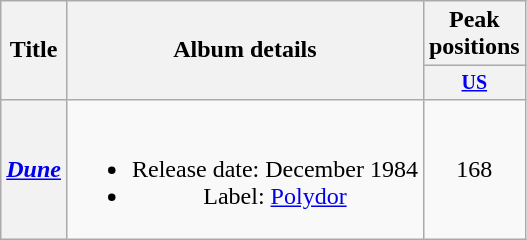<table class="wikitable plainrowheaders" style="text-align:center;">
<tr>
<th rowspan="2">Title</th>
<th rowspan="2">Album details</th>
<th>Peak positions</th>
</tr>
<tr style="font-size:smaller;">
<th style="width:40px;"><a href='#'>US</a><br></th>
</tr>
<tr>
<th scope="row"><em><a href='#'>Dune</a></em></th>
<td><br><ul><li>Release date: December 1984</li><li>Label: <a href='#'>Polydor</a></li></ul></td>
<td>168</td>
</tr>
</table>
